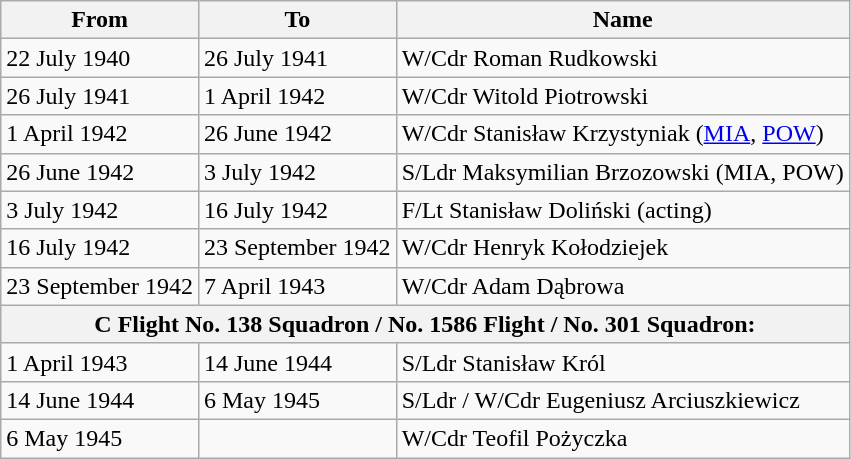<table class="wikitable">
<tr>
<th>From</th>
<th>To</th>
<th>Name</th>
</tr>
<tr>
<td>22 July 1940</td>
<td>26 July 1941</td>
<td>W/Cdr Roman Rudkowski</td>
</tr>
<tr>
<td>26 July 1941</td>
<td>1 April 1942</td>
<td>W/Cdr Witold Piotrowski</td>
</tr>
<tr>
<td>1 April 1942</td>
<td>26 June 1942</td>
<td>W/Cdr Stanisław Krzystyniak (<a href='#'>MIA</a>, <a href='#'>POW</a>)</td>
</tr>
<tr>
<td>26 June 1942</td>
<td>3 July 1942</td>
<td>S/Ldr Maksymilian Brzozowski (MIA, POW)</td>
</tr>
<tr>
<td>3 July 1942</td>
<td>16 July 1942</td>
<td>F/Lt Stanisław Doliński (acting)</td>
</tr>
<tr>
<td>16 July 1942</td>
<td>23 September 1942</td>
<td>W/Cdr Henryk Kołodziejek</td>
</tr>
<tr>
<td>23 September 1942</td>
<td>7 April 1943</td>
<td>W/Cdr Adam Dąbrowa</td>
</tr>
<tr>
<th colspan=3><strong>C Flight No. 138 Squadron / No. 1586 Flight / No. 301 Squadron: </strong></th>
</tr>
<tr>
<td>1 April 1943</td>
<td>14 June 1944</td>
<td>S/Ldr Stanisław Król</td>
</tr>
<tr>
<td>14 June 1944</td>
<td>6 May 1945</td>
<td>S/Ldr / W/Cdr Eugeniusz Arciuszkiewicz</td>
</tr>
<tr>
<td>6 May 1945</td>
<td></td>
<td>W/Cdr Teofil Pożyczka</td>
</tr>
</table>
